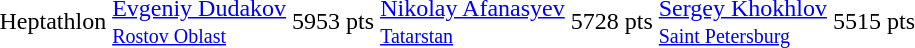<table>
<tr>
<td>Heptathlon</td>
<td><a href='#'>Evgeniy Dudakov</a><br><small><a href='#'>Rostov Oblast</a></small></td>
<td>5953 pts</td>
<td><a href='#'>Nikolay Afanasyev</a><br><small><a href='#'>Tatarstan</a></small></td>
<td>5728 pts</td>
<td><a href='#'>Sergey Khokhlov</a><br><small><a href='#'>Saint Petersburg</a></small></td>
<td>5515 pts</td>
</tr>
</table>
